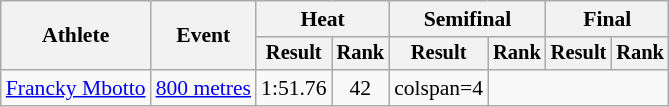<table class="wikitable" style="font-size:90%">
<tr>
<th rowspan="2">Athlete</th>
<th rowspan="2">Event</th>
<th colspan="2">Heat</th>
<th colspan="2">Semifinal</th>
<th colspan="2">Final</th>
</tr>
<tr style="font-size:95%">
<th>Result</th>
<th>Rank</th>
<th>Result</th>
<th>Rank</th>
<th>Result</th>
<th>Rank</th>
</tr>
<tr style=text-align:center>
<td style=text-align:left><a href='#'>Francky Mbotto</a></td>
<td style=text-align:left><a href='#'>800 metres</a></td>
<td>1:51.76</td>
<td>42</td>
<td>colspan=4 </td>
</tr>
</table>
